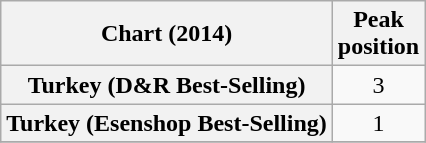<table class="wikitable plainrowheaders sortable" style="text-align:center;" border="1">
<tr>
<th scope="col">Chart (2014)</th>
<th scope="col">Peak<br>position</th>
</tr>
<tr>
<th scope="row">Turkey (D&R Best-Selling)</th>
<td>3</td>
</tr>
<tr>
<th scope="row">Turkey (Esenshop Best-Selling)</th>
<td>1</td>
</tr>
<tr>
</tr>
</table>
